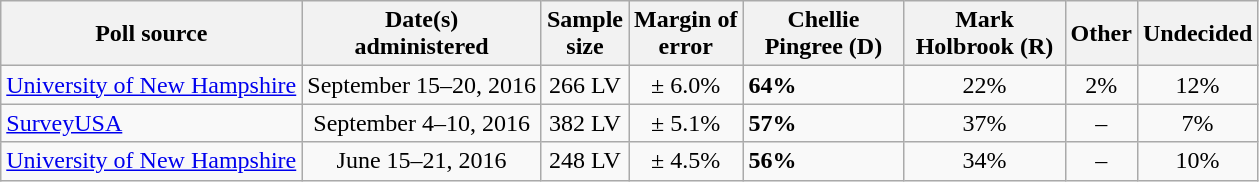<table class="wikitable">
<tr>
<th>Poll source</th>
<th>Date(s)<br>administered</th>
<th>Sample<br>size</th>
<th>Margin of<br>error</th>
<th style="width:100px;">Chellie<br>Pingree (D)</th>
<th style="width:100px;">Mark<br>Holbrook (R)</th>
<th>Other</th>
<th>Undecided</th>
</tr>
<tr>
<td><a href='#'>University of New Hampshire</a></td>
<td align=center>September 15–20, 2016</td>
<td align=center>266 LV</td>
<td align=center>± 6.0%</td>
<td><strong>64%</strong></td>
<td align=center>22%</td>
<td align=center>2%</td>
<td align=center>12%</td>
</tr>
<tr>
<td><a href='#'>SurveyUSA</a></td>
<td align=center>September 4–10, 2016</td>
<td align=center>382 LV</td>
<td align=center>± 5.1%</td>
<td><strong>57%</strong></td>
<td align=center>37%</td>
<td align=center>–</td>
<td align=center>7%</td>
</tr>
<tr>
<td><a href='#'>University of New Hampshire</a></td>
<td align=center>June 15–21, 2016</td>
<td align=center>248 LV</td>
<td align=center>± 4.5%</td>
<td><strong>56%</strong></td>
<td align=center>34%</td>
<td align=center>–</td>
<td align=center>10%</td>
</tr>
</table>
